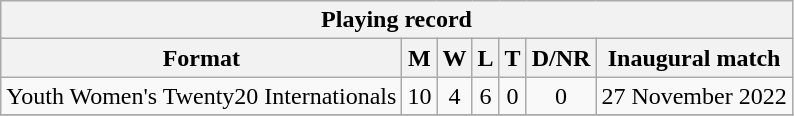<table class="wikitable" style="text-align: center;">
<tr>
<th colspan=7>Playing record</th>
</tr>
<tr>
<th>Format</th>
<th>M</th>
<th>W</th>
<th>L</th>
<th>T</th>
<th>D/NR</th>
<th>Inaugural match</th>
</tr>
<tr>
<td align="left">Youth Women's Twenty20 Internationals</td>
<td>10</td>
<td>4</td>
<td>6</td>
<td>0</td>
<td>0</td>
<td>27 November 2022</td>
</tr>
<tr>
</tr>
</table>
